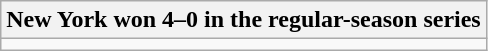<table class="wikitable collapsible collapsed">
<tr>
<th>New York won 4–0 in the regular-season series</th>
</tr>
<tr>
<td></td>
</tr>
</table>
